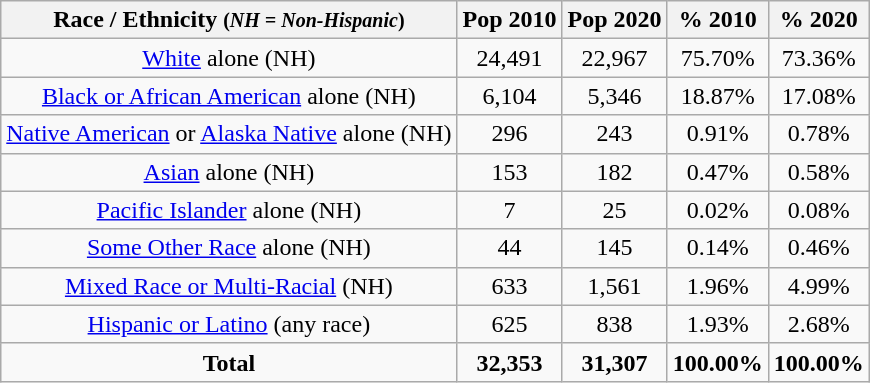<table class="wikitable" style="text-align:center;">
<tr>
<th>Race / Ethnicity <small>(<em>NH = Non-Hispanic</em>)</small></th>
<th>Pop 2010</th>
<th>Pop 2020</th>
<th>% 2010</th>
<th>% 2020</th>
</tr>
<tr>
<td><a href='#'>White</a> alone (NH)</td>
<td>24,491</td>
<td>22,967</td>
<td>75.70%</td>
<td>73.36%</td>
</tr>
<tr>
<td><a href='#'>Black or African American</a> alone (NH)</td>
<td>6,104</td>
<td>5,346</td>
<td>18.87%</td>
<td>17.08%</td>
</tr>
<tr>
<td><a href='#'>Native American</a> or <a href='#'>Alaska Native</a> alone (NH)</td>
<td>296</td>
<td>243</td>
<td>0.91%</td>
<td>0.78%</td>
</tr>
<tr>
<td><a href='#'>Asian</a> alone (NH)</td>
<td>153</td>
<td>182</td>
<td>0.47%</td>
<td>0.58%</td>
</tr>
<tr>
<td><a href='#'>Pacific Islander</a> alone (NH)</td>
<td>7</td>
<td>25</td>
<td>0.02%</td>
<td>0.08%</td>
</tr>
<tr>
<td><a href='#'>Some Other Race</a> alone (NH)</td>
<td>44</td>
<td>145</td>
<td>0.14%</td>
<td>0.46%</td>
</tr>
<tr>
<td><a href='#'>Mixed Race or Multi-Racial</a> (NH)</td>
<td>633</td>
<td>1,561</td>
<td>1.96%</td>
<td>4.99%</td>
</tr>
<tr>
<td><a href='#'>Hispanic or Latino</a> (any race)</td>
<td>625</td>
<td>838</td>
<td>1.93%</td>
<td>2.68%</td>
</tr>
<tr>
<td><strong>Total</strong></td>
<td><strong>32,353</strong></td>
<td><strong>31,307</strong></td>
<td><strong>100.00%</strong></td>
<td><strong>100.00%</strong></td>
</tr>
</table>
